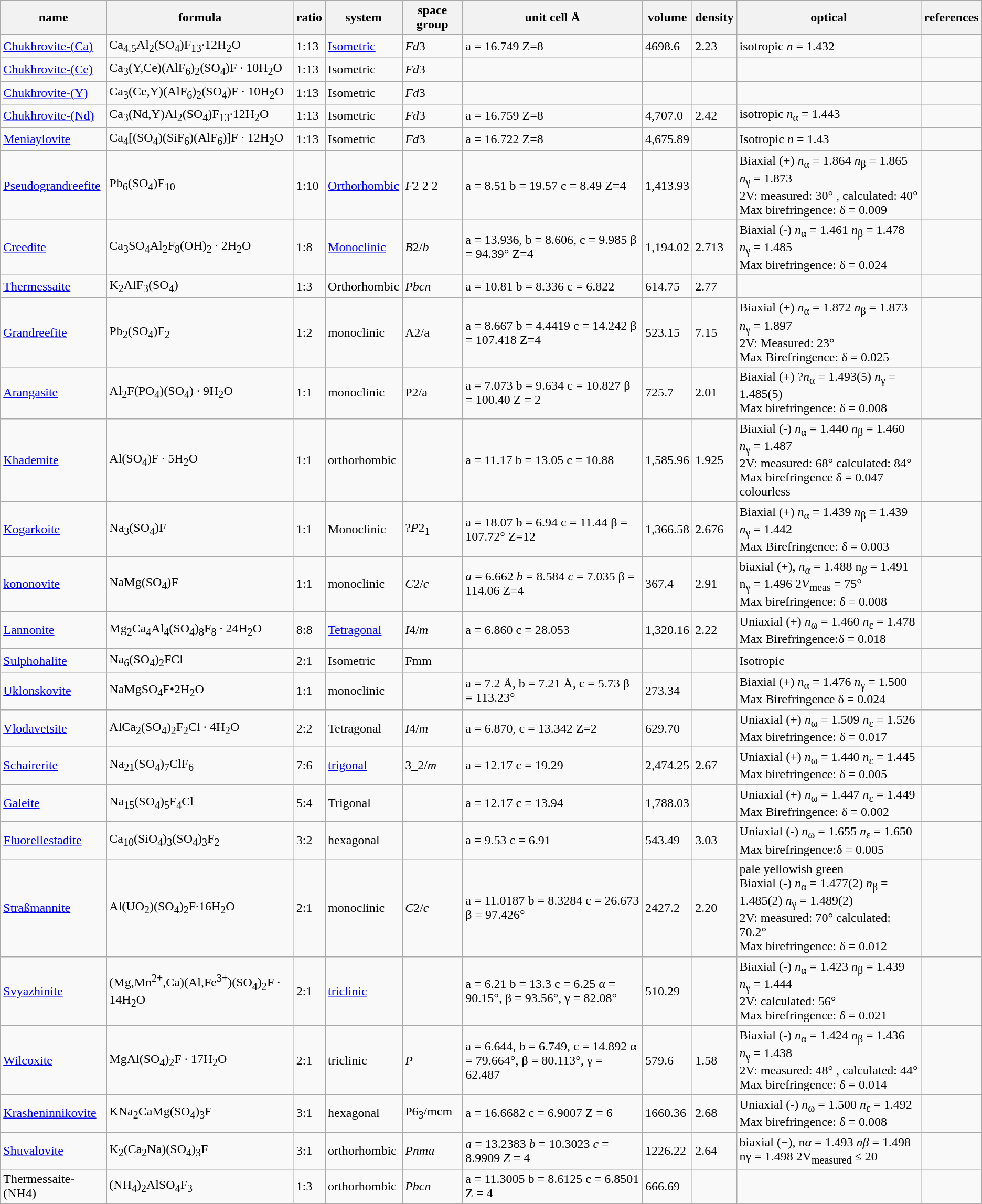<table class="wikitable">
<tr>
<th>name</th>
<th>formula</th>
<th>ratio</th>
<th>system</th>
<th>space group</th>
<th>unit cell Å</th>
<th>volume</th>
<th>density</th>
<th>optical</th>
<th>references</th>
</tr>
<tr>
<td><a href='#'>Chukhrovite-(Ca)</a></td>
<td>Ca<sub>4.5</sub>Al<sub>2</sub>(SO<sub>4</sub>)F<sub>13</sub>·12H<sub>2</sub>O</td>
<td>1:13</td>
<td><a href='#'>Isometric</a></td>
<td><em>Fd</em>3</td>
<td>a = 16.749 Z=8</td>
<td>4698.6</td>
<td>2.23</td>
<td>isotropic <em>n</em> = 1.432</td>
<td></td>
</tr>
<tr>
<td><a href='#'>Chukhrovite-(Ce)</a></td>
<td>Ca<sub>3</sub>(Y,Ce)(AlF<sub>6</sub>)<sub>2</sub>(SO<sub>4</sub>)F · 10H<sub>2</sub>O</td>
<td>1:13</td>
<td>Isometric</td>
<td><em>Fd</em>3</td>
<td></td>
<td></td>
<td></td>
<td></td>
<td></td>
</tr>
<tr>
<td><a href='#'>Chukhrovite-(Y)</a></td>
<td>Ca<sub>3</sub>(Ce,Y)(AlF<sub>6</sub>)<sub>2</sub>(SO<sub>4</sub>)F · 10H<sub>2</sub>O</td>
<td>1:13</td>
<td>Isometric</td>
<td><em>Fd</em>3</td>
<td></td>
<td></td>
<td></td>
<td></td>
<td></td>
</tr>
<tr>
<td><a href='#'>Chukhrovite-(Nd)</a></td>
<td>Ca<sub>3</sub>(Nd,Y)Al<sub>2</sub>(SO<sub>4</sub>)F<sub>13</sub>·12H<sub>2</sub>O</td>
<td>1:13</td>
<td>Isometric</td>
<td><em>Fd</em>3</td>
<td>a = 16.759 Z=8</td>
<td>4,707.0</td>
<td>2.42</td>
<td>isotropic <em>n</em><sub>α</sub> = 1.443</td>
<td></td>
</tr>
<tr>
<td><a href='#'>Meniaylovite</a></td>
<td>Ca<sub>4</sub>[(SO<sub>4</sub>)(SiF<sub>6</sub>)(AlF<sub>6</sub>)]F · 12H<sub>2</sub>O</td>
<td>1:13</td>
<td>Isometric</td>
<td><em>Fd</em>3</td>
<td>a = 16.722 Z=8</td>
<td>4,675.89</td>
<td></td>
<td>Isotropic <em>n</em> = 1.43</td>
<td></td>
</tr>
<tr>
<td><a href='#'>Pseudograndreefite</a></td>
<td>Pb<sub>6</sub>(SO<sub>4</sub>)F<sub>10</sub></td>
<td>1:10</td>
<td><a href='#'>Orthorhombic</a></td>
<td><em>F</em>2 2 2</td>
<td>a = 8.51 b = 19.57 c = 8.49 Z=4</td>
<td>1,413.93</td>
<td></td>
<td>Biaxial (+) <em>n</em><sub>α</sub> = 1.864 <em>n</em><sub>β</sub> = 1.865 <em>n</em><sub>γ</sub> = 1.873<br>2V: measured: 30° , calculated: 40°<br>Max birefringence: δ = 0.009</td>
<td></td>
</tr>
<tr>
<td><a href='#'>Creedite</a></td>
<td>Ca<sub>3</sub>SO<sub>4</sub>Al<sub>2</sub>F<sub>8</sub>(OH)<sub>2</sub> · 2H<sub>2</sub>O</td>
<td>1:8</td>
<td><a href='#'>Monoclinic</a></td>
<td><em>B</em>2/<em>b</em></td>
<td>a = 13.936, b = 8.606, c = 9.985 β = 94.39° Z=4</td>
<td>1,194.02</td>
<td>2.713</td>
<td>Biaxial (-) <em>n</em><sub>α</sub> = 1.461 <em>n</em><sub>β</sub> = 1.478 <em>n</em><sub>γ</sub> = 1.485<br>Max birefringence: δ = 0.024</td>
<td></td>
</tr>
<tr>
<td><a href='#'>Thermessaite</a></td>
<td>K<sub>2</sub>AlF<sub>3</sub>(SO<sub>4</sub>)</td>
<td>1:3</td>
<td>Orthorhombic</td>
<td><em>Pbcn</em></td>
<td>a = 10.81 b = 8.336 c = 6.822</td>
<td>614.75</td>
<td>2.77</td>
<td></td>
<td></td>
</tr>
<tr>
<td><a href='#'>Grandreefite</a></td>
<td>Pb<sub>2</sub>(SO<sub>4</sub>)F<sub>2</sub></td>
<td>1:2</td>
<td>monoclinic</td>
<td>A2/a</td>
<td>a = 8.667 b = 4.4419 c = 14.242 β = 107.418 Z=4</td>
<td>523.15</td>
<td>7.15</td>
<td>Biaxial (+) <em>n</em><sub>α</sub> = 1.872 <em>n</em><sub>β</sub> = 1.873 <em>n</em><sub>γ</sub> = 1.897<br>2V: Measured: 23°<br>Max Birefringence: δ = 0.025</td>
<td></td>
</tr>
<tr>
<td><a href='#'>Arangasite</a></td>
<td>Al<sub>2</sub>F(PO<sub>4</sub>)(SO<sub>4</sub>) · 9H<sub>2</sub>O</td>
<td>1:1</td>
<td>monoclinic</td>
<td>P2/a</td>
<td>a = 7.073 b = 9.634 c = 10.827 β = 100.40 Z = 2</td>
<td>725.7</td>
<td>2.01</td>
<td>Biaxial (+) ?<em>n</em><sub>α</sub> = 1.493(5) <em>n</em><sub>γ</sub> = 1.485(5)<br>Max birefringence: δ = 0.008</td>
<td></td>
</tr>
<tr>
<td><a href='#'>Khademite</a></td>
<td>Al(SO<sub>4</sub>)F · 5H<sub>2</sub>O</td>
<td>1:1</td>
<td>orthorhombic</td>
<td></td>
<td>a = 11.17 b = 13.05  c = 10.88</td>
<td>1,585.96</td>
<td>1.925</td>
<td>Biaxial (-) <em>n</em><sub>α</sub> = 1.440 <em>n</em><sub>β</sub> = 1.460 <em>n</em><sub>γ</sub> = 1.487<br>2V: measured: 68°  calculated: 84°<br>Max birefringence δ = 0.047<br>colourless</td>
<td></td>
</tr>
<tr>
<td><a href='#'>Kogarkoite</a></td>
<td>Na<sub>3</sub>(SO<sub>4</sub>)F</td>
<td>1:1</td>
<td>Monoclinic</td>
<td>?<em>P</em>2<sub>1</sub></td>
<td>a = 18.07 b = 6.94 c = 11.44 β = 107.72° Z=12</td>
<td>1,366.58</td>
<td>2.676</td>
<td>Biaxial (+) <em>n</em><sub>α</sub> = 1.439 <em>n</em><sub>β</sub> = 1.439 <em>n</em><sub>γ</sub> = 1.442<br>Max Birefringence: δ = 0.003</td>
<td></td>
</tr>
<tr>
<td><a href='#'>kononovite</a></td>
<td>NaMg(SO<sub>4</sub>)F</td>
<td>1:1</td>
<td>monoclinic</td>
<td><em>C</em>2/<em>c</em></td>
<td><em>a</em> = 6.662 <em>b</em> = 8.584 <em>c</em> = 7.035 β = 114.06 Z=4</td>
<td>367.4</td>
<td>2.91</td>
<td>biaxial (+), <em>n<sub>α</sub></em> = 1.488 n<em><sub>β</sub></em> = 1.491 n<sub>γ</sub> = 1.496 2<em>V</em><sub>meas</sub> = 75°<br>Max birefringence: δ = 0.008</td>
<td></td>
</tr>
<tr>
<td><a href='#'>Lannonite</a></td>
<td>Mg<sub>2</sub>Ca<sub>4</sub>Al<sub>4</sub>(SO<sub>4</sub>)<sub>8</sub>F<sub>8</sub> · 24H<sub>2</sub>O</td>
<td>8:8</td>
<td><a href='#'>Tetragonal</a></td>
<td><em>I</em>4/<em>m</em></td>
<td>a = 6.860 c = 28.053</td>
<td>1,320.16</td>
<td>2.22</td>
<td>Uniaxial (+) <em>n</em><sub>ω</sub> = 1.460 <em>n</em><sub>ε</sub> = 1.478<br>Max Birefringence:δ = 0.018</td>
<td></td>
</tr>
<tr>
<td><a href='#'>Sulphohalite</a></td>
<td>Na<sub>6</sub>(SO<sub>4</sub>)<sub>2</sub>FCl</td>
<td>2:1</td>
<td>Isometric</td>
<td>Fmm</td>
<td></td>
<td></td>
<td></td>
<td>Isotropic</td>
<td></td>
</tr>
<tr>
<td><a href='#'>Uklonskovite</a></td>
<td>NaMgSO<sub>4</sub>F•2H<sub>2</sub>O</td>
<td>1:1</td>
<td>monoclinic</td>
<td></td>
<td>a = 7.2 Å, b = 7.21 Å, c = 5.73 β = 113.23°</td>
<td>273.34</td>
<td></td>
<td>Biaxial (+) <em>n</em><sub>α</sub> = 1.476 <em>n</em><sub>γ</sub> = 1.500<br>Max Birefringence δ = 0.024</td>
<td></td>
</tr>
<tr>
<td><a href='#'>Vlodavetsite</a></td>
<td>AlCa<sub>2</sub>(SO<sub>4</sub>)<sub>2</sub>F<sub>2</sub>Cl · 4H<sub>2</sub>O</td>
<td>2:2</td>
<td>Tetragonal</td>
<td><em>I</em>4/<em>m</em></td>
<td>a = 6.870, c = 13.342 Z=2</td>
<td>629.70</td>
<td></td>
<td>Uniaxial (+) <em>n</em><sub>ω</sub> = 1.509 <em>n</em><sub>ε</sub> = 1.526<br>Max birefringence: δ = 0.017</td>
<td></td>
</tr>
<tr>
<td><a href='#'>Schairerite</a></td>
<td>Na<sub>21</sub>(SO<sub>4</sub>)<sub>7</sub>ClF<sub>6</sub></td>
<td>7:6</td>
<td><a href='#'>trigonal</a></td>
<td>3<em>_</em>2/<em>m</em></td>
<td>a = 12.17 c = 19.29</td>
<td>2,474.25</td>
<td>2.67</td>
<td>Uniaxial (+) <em>n</em><sub>ω</sub> = 1.440 <em>n</em><sub>ε</sub> = 1.445<br>Max birefringence: δ = 0.005</td>
<td></td>
</tr>
<tr>
<td><a href='#'>Galeite</a></td>
<td>Na<sub>15</sub>(SO<sub>4</sub>)<sub>5</sub>F<sub>4</sub>Cl</td>
<td>5:4</td>
<td>Trigonal</td>
<td></td>
<td>a = 12.17 c = 13.94</td>
<td>1,788.03</td>
<td></td>
<td>Uniaxial (+) <em>n</em><sub>ω</sub> = 1.447 <em>n</em><sub>ε</sub> = 1.449<br>Max Birefringence: δ = 0.002</td>
<td></td>
</tr>
<tr>
<td><a href='#'>Fluorellestadite</a></td>
<td>Ca<sub>10</sub>(SiO<sub>4</sub>)<sub>3</sub>(SO<sub>4</sub>)<sub>3</sub>F<sub>2</sub></td>
<td>3:2</td>
<td>hexagonal</td>
<td></td>
<td>a = 9.53 c = 6.91</td>
<td>543.49</td>
<td>3.03</td>
<td>Uniaxial (-) <em>n</em><sub>ω</sub> = 1.655 <em>n</em><sub>ε</sub> = 1.650<br>Max birefringence:δ = 0.005</td>
<td></td>
</tr>
<tr>
<td><a href='#'>Straßmannite</a></td>
<td>Al(UO<sub>2</sub>)(SO<sub>4</sub>)<sub>2</sub>F·16H<sub>2</sub>O</td>
<td>2:1</td>
<td>monoclinic</td>
<td><em>C</em>2/<em>c</em></td>
<td>a = 11.0187 b = 8.3284 c = 26.673 β = 97.426°</td>
<td>2427.2</td>
<td>2.20</td>
<td>pale yellowish green<br>Biaxial (-) <em>n</em><sub>α</sub> = 1.477(2) <em>n</em><sub>β</sub> = 1.485(2) <em>n</em><sub>γ</sub> = 1.489(2)<br>2V: measured: 70° calculated: 70.2°<br>Max birefringence: δ = 0.012</td>
<td></td>
</tr>
<tr>
<td><a href='#'>Svyazhinite</a></td>
<td>(Mg,Mn<sup>2+</sup>,Ca)(Al,Fe<sup>3+</sup>)(SO<sub>4</sub>)<sub>2</sub>F · 14H<sub>2</sub>O</td>
<td>2:1</td>
<td><a href='#'>triclinic</a></td>
<td></td>
<td>a = 6.21 b = 13.3 c = 6.25 α = 90.15°, β = 93.56°, γ = 82.08°</td>
<td>510.29</td>
<td></td>
<td>Biaxial (-) <em>n</em><sub>α</sub> = 1.423 <em>n</em><sub>β</sub> = 1.439 <em>n</em><sub>γ</sub> = 1.444<br>2V: calculated: 56°<br>Max birefringence: δ = 0.021</td>
<td></td>
</tr>
<tr>
<td><a href='#'>Wilcoxite</a></td>
<td>MgAl(SO<sub>4</sub>)<sub>2</sub>F · 17H<sub>2</sub>O</td>
<td>2:1</td>
<td>triclinic</td>
<td><em>P</em></td>
<td>a = 6.644, b = 6.749, c = 14.892 α = 79.664°, β = 80.113°, γ = 62.487</td>
<td>579.6</td>
<td>1.58</td>
<td>Biaxial (-) <em>n</em><sub>α</sub> = 1.424 <em>n</em><sub>β</sub> = 1.436 <em>n</em><sub>γ</sub> = 1.438<br>2V: measured: 48° , calculated: 44°<br>Max birefringence: δ = 0.014</td>
<td></td>
</tr>
<tr>
<td><a href='#'>Krasheninnikovite</a></td>
<td>KNa<sub>2</sub>CaMg(SO<sub>4</sub>)<sub>3</sub>F</td>
<td>3:1</td>
<td>hexagonal</td>
<td>P6<sub>3</sub>/mcm</td>
<td>a = 16.6682 c = 6.9007 Z = 6</td>
<td>1660.36</td>
<td>2.68</td>
<td>Uniaxial (-) <em>n</em><sub>ω</sub> = 1.500 <em>n</em><sub>ε</sub> = 1.492<br>Max birefringence: δ = 0.008</td>
<td></td>
</tr>
<tr>
<td><a href='#'>Shuvalovite</a></td>
<td>K<sub>2</sub>(Ca<sub>2</sub>Na)(SO<sub>4</sub>)<sub>3</sub>F</td>
<td>3:1</td>
<td>orthorhombic</td>
<td><em>Pnma</em></td>
<td><em>a</em> = 13.2383 <em>b</em> = 10.3023 <em>c</em> = 8.9909 <em>Z</em> = 4</td>
<td>1226.22</td>
<td>2.64</td>
<td>biaxial (−), n<em>α</em> = 1.493 <em>nβ</em> = 1.498 nγ = 1.498 2V<sub>measured</sub> ≤ 20</td>
<td></td>
</tr>
<tr>
<td>Thermessaite-(NH4)</td>
<td>(NH<sub>4</sub>)<sub>2</sub>AlSO<sub>4</sub>F<sub>3</sub></td>
<td>1:3</td>
<td>orthorhombic</td>
<td><em>Pbcn</em></td>
<td>a = 11.3005 b = 8.6125 c = 6.8501 Z = 4</td>
<td>666.69</td>
<td></td>
<td></td>
<td></td>
</tr>
</table>
